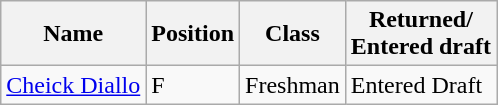<table class="wikitable">
<tr>
<th>Name</th>
<th>Position</th>
<th>Class</th>
<th>Returned/<br>Entered draft</th>
</tr>
<tr>
<td><a href='#'>Cheick Diallo</a></td>
<td>F</td>
<td>Freshman</td>
<td>Entered Draft</td>
</tr>
</table>
